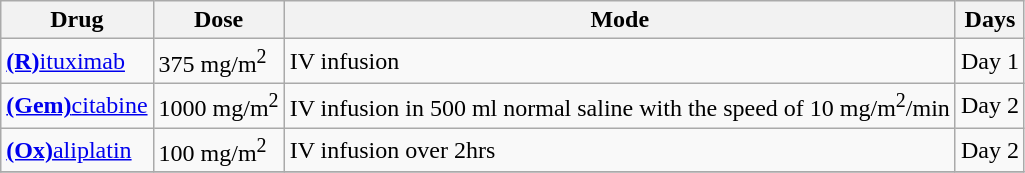<table class="wikitable">
<tr>
<th>Drug</th>
<th>Dose</th>
<th>Mode</th>
<th>Days</th>
</tr>
<tr>
<td><a href='#'><strong>(R)</strong>ituximab</a></td>
<td>375 mg/m<sup>2</sup></td>
<td>IV infusion</td>
<td>Day 1</td>
</tr>
<tr>
<td><a href='#'><strong>(Gem)</strong>citabine</a></td>
<td>1000 mg/m<sup>2</sup></td>
<td>IV infusion in 500 ml normal saline with the speed of 10 mg/m<sup>2</sup>/min</td>
<td>Day 2</td>
</tr>
<tr>
<td><a href='#'><strong>(Ox)</strong>aliplatin</a></td>
<td>100 mg/m<sup>2</sup></td>
<td>IV infusion over 2hrs</td>
<td>Day 2</td>
</tr>
<tr>
</tr>
</table>
